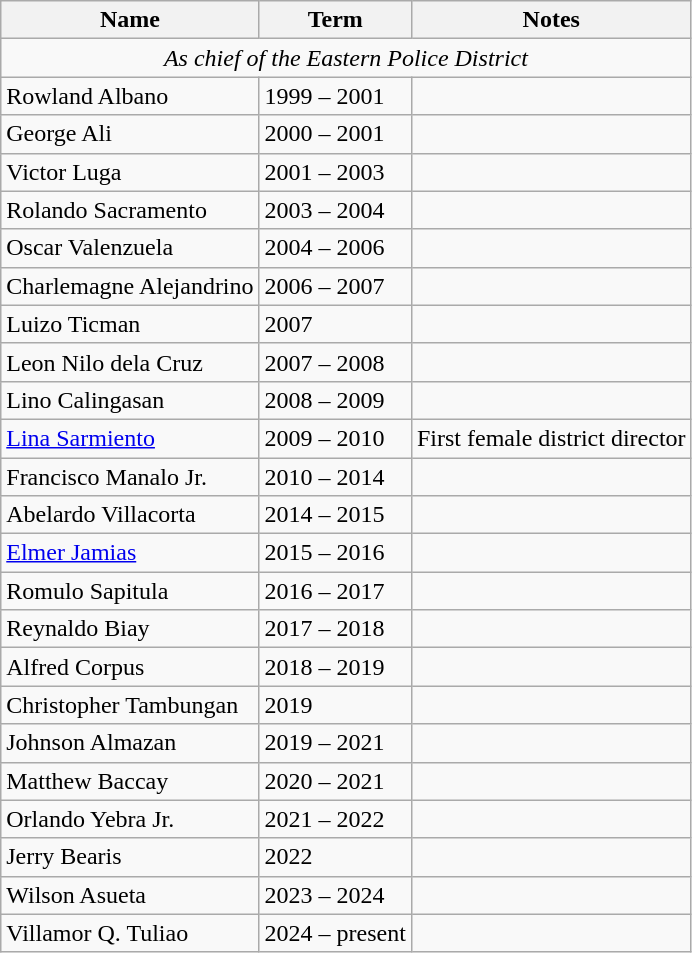<table class="wikitable sortable">
<tr>
<th>Name</th>
<th>Term</th>
<th>Notes</th>
</tr>
<tr>
<td colspan="3" align="center"><em>As chief of the Eastern Police District</em></td>
</tr>
<tr>
<td>Rowland Albano</td>
<td>1999 – 2001</td>
<td></td>
</tr>
<tr>
<td>George Ali</td>
<td>2000 – 2001</td>
<td></td>
</tr>
<tr>
<td>Victor Luga</td>
<td>2001 – 2003</td>
<td></td>
</tr>
<tr>
<td>Rolando Sacramento</td>
<td>2003 – 2004</td>
<td></td>
</tr>
<tr>
<td>Oscar Valenzuela</td>
<td>2004 – 2006</td>
<td></td>
</tr>
<tr>
<td>Charlemagne Alejandrino</td>
<td>2006 – 2007</td>
<td></td>
</tr>
<tr>
<td>Luizo Ticman</td>
<td>2007</td>
<td></td>
</tr>
<tr>
<td>Leon Nilo dela Cruz</td>
<td>2007 – 2008</td>
<td></td>
</tr>
<tr>
<td>Lino Calingasan</td>
<td>2008 – 2009</td>
<td></td>
</tr>
<tr>
<td><a href='#'>Lina Sarmiento</a></td>
<td>2009 – 2010</td>
<td>First female district director</td>
</tr>
<tr>
<td>Francisco Manalo Jr.</td>
<td>2010 – 2014</td>
<td></td>
</tr>
<tr>
<td>Abelardo Villacorta</td>
<td>2014 – 2015</td>
<td></td>
</tr>
<tr>
<td><a href='#'>Elmer Jamias</a></td>
<td>2015 – 2016</td>
<td></td>
</tr>
<tr>
<td>Romulo Sapitula</td>
<td>2016 – 2017</td>
<td></td>
</tr>
<tr>
<td>Reynaldo Biay</td>
<td>2017 – 2018</td>
<td></td>
</tr>
<tr>
<td>Alfred Corpus</td>
<td>2018 – 2019</td>
<td></td>
</tr>
<tr>
<td>Christopher Tambungan</td>
<td>2019</td>
<td></td>
</tr>
<tr>
<td>Johnson Almazan</td>
<td>2019 – 2021</td>
<td></td>
</tr>
<tr>
<td>Matthew Baccay</td>
<td>2020 – 2021</td>
<td></td>
</tr>
<tr>
<td>Orlando Yebra Jr.</td>
<td>2021 – 2022</td>
<td></td>
</tr>
<tr>
<td>Jerry Bearis</td>
<td>2022</td>
<td></td>
</tr>
<tr>
<td>Wilson Asueta</td>
<td>2023 – 2024</td>
<td></td>
</tr>
<tr>
<td>Villamor Q. Tuliao</td>
<td>2024 – present</td>
<td></td>
</tr>
</table>
